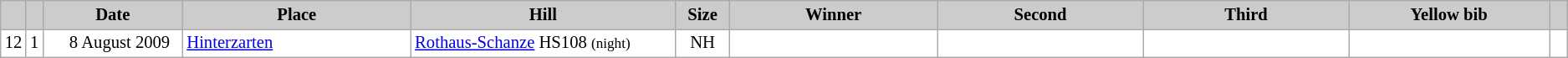<table class="wikitable plainrowheaders" style="background:#fff; font-size:86%; line-height:16px; border:grey solid 1px; border-collapse:collapse;">
<tr style="background:#ccc; text-align:center;">
<th scope="col" style="background:#ccc; width=20 px;"></th>
<th scope="col" style="background:#ccc; width=30 px;"></th>
<th scope="col" style="background:#ccc; width:120px;">Date</th>
<th scope="col" style="background:#ccc; width:200px;">Place</th>
<th scope="col" style="background:#ccc; width:240px;">Hill</th>
<th scope="col" style="background:#ccc; width:40px;">Size</th>
<th scope="col" style="background:#ccc; width:185px;">Winner</th>
<th scope="col" style="background:#ccc; width:185px;">Second</th>
<th scope="col" style="background:#ccc; width:185px;">Third</th>
<th scope="col" style="background:#ccc; width:180px;">Yellow bib</th>
<th scope="col" style="background:#ccc; width:10px;"></th>
</tr>
<tr>
<td align=center>12</td>
<td align=center>1</td>
<td align=right>8 August 2009  </td>
<td> <a href='#'>Hinterzarten</a></td>
<td><a href='#'>Rothaus-Schanze</a> HS108 <small>(night)</small></td>
<td align=center>NH</td>
<td></td>
<td></td>
<td></td>
<td></td>
<td></td>
</tr>
</table>
